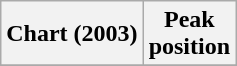<table class="wikitable plainrowheaders" style="text-align:center">
<tr>
<th scope="col">Chart (2003)</th>
<th scope="col">Peak<br>position</th>
</tr>
<tr>
</tr>
</table>
